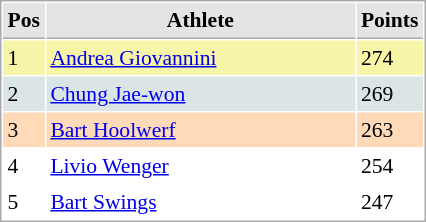<table cellspacing="1" cellpadding="3" style="border:1px solid #aaa; font-size:90%;">
<tr style="background:#e4e4e4;">
<th style="border-bottom:1px solid #aaa; width:10px;">Pos</th>
<th style="border-bottom:1px solid #aaa; width:200px;">Athlete</th>
<th style="border-bottom:1px solid #aaa; width:20px;">Points</th>
</tr>
<tr style="background:#f7f6a8;">
<td>1</td>
<td> <a href='#'>Andrea Giovannini</a></td>
<td>274</td>
</tr>
<tr style="background:#dce5e5;">
<td>2</td>
<td> <a href='#'>Chung Jae-won</a></td>
<td>269</td>
</tr>
<tr style="background:#ffdab9;">
<td>3</td>
<td> <a href='#'>Bart Hoolwerf</a></td>
<td>263</td>
</tr>
<tr>
<td>4</td>
<td> <a href='#'>Livio Wenger</a></td>
<td>254</td>
</tr>
<tr>
<td>5</td>
<td> <a href='#'>Bart Swings</a></td>
<td>247</td>
</tr>
</table>
